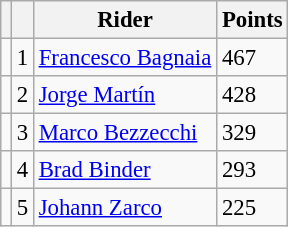<table class="wikitable" style="font-size: 95%;">
<tr>
<th></th>
<th></th>
<th>Rider</th>
<th>Points</th>
</tr>
<tr>
<td></td>
<td align=center>1</td>
<td> <a href='#'>Francesco Bagnaia</a></td>
<td align=left>467</td>
</tr>
<tr>
<td></td>
<td align=center>2</td>
<td> <a href='#'>Jorge Martín</a></td>
<td align=left>428</td>
</tr>
<tr>
<td></td>
<td align=center>3</td>
<td> <a href='#'>Marco Bezzecchi</a></td>
<td align=left>329</td>
</tr>
<tr>
<td></td>
<td align=center>4</td>
<td> <a href='#'>Brad Binder</a></td>
<td align=left>293</td>
</tr>
<tr>
<td></td>
<td align=center>5</td>
<td> <a href='#'>Johann Zarco</a></td>
<td align=left>225</td>
</tr>
</table>
